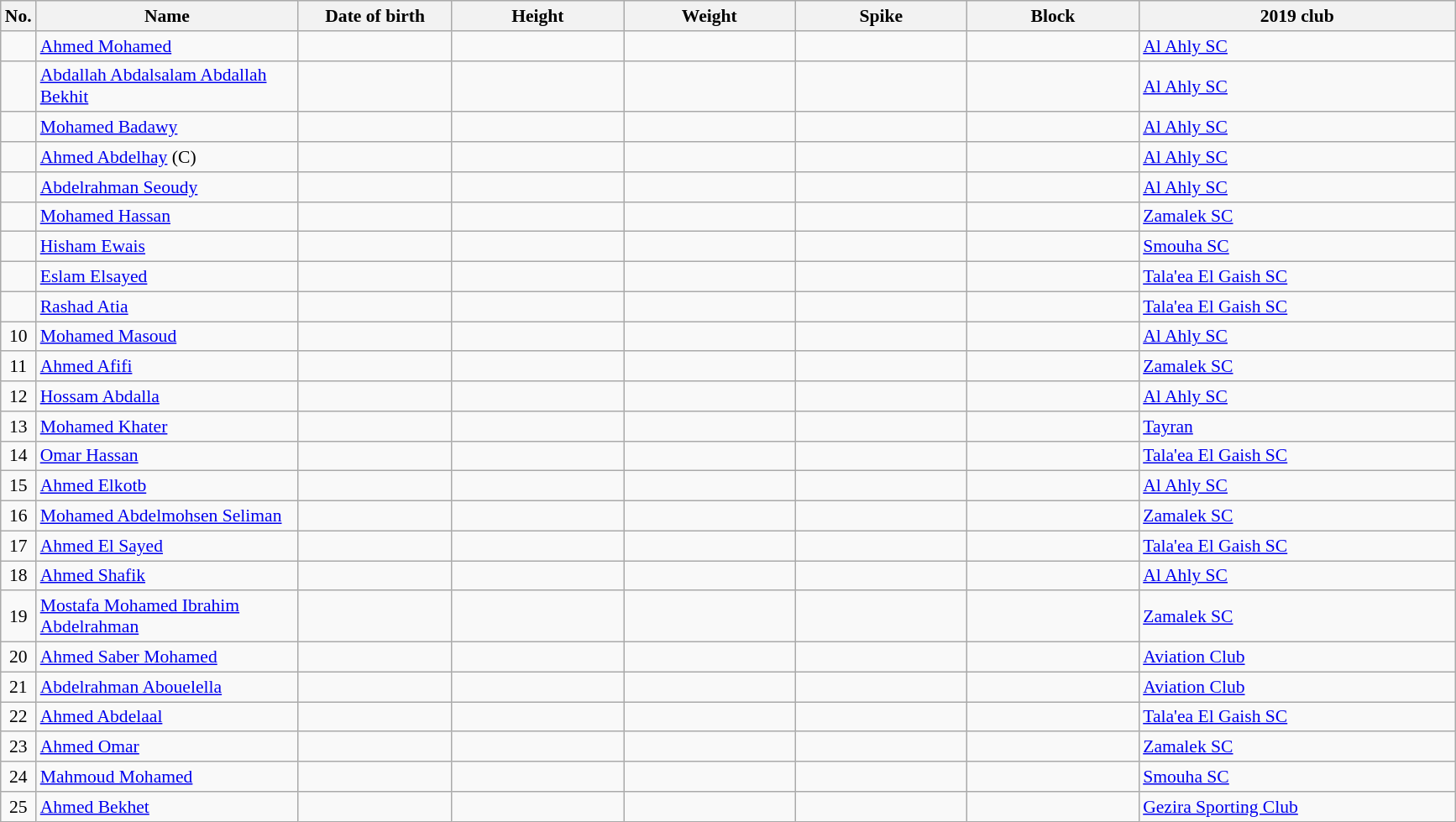<table class="wikitable sortable" style="font-size:90%; text-align:center;">
<tr>
<th>No.</th>
<th style="width:14em">Name</th>
<th style="width:8em">Date of birth</th>
<th style="width:9em">Height</th>
<th style="width:9em">Weight</th>
<th style="width:9em">Spike</th>
<th style="width:9em">Block</th>
<th style="width:17em">2019 club</th>
</tr>
<tr>
<td></td>
<td align=left><a href='#'>Ahmed Mohamed</a></td>
<td align=right></td>
<td></td>
<td></td>
<td></td>
<td></td>
<td align=left> <a href='#'>Al Ahly SC</a></td>
</tr>
<tr>
<td></td>
<td align=left><a href='#'>Abdallah Abdalsalam Abdallah Bekhit</a></td>
<td align=right></td>
<td></td>
<td></td>
<td></td>
<td></td>
<td align=left> <a href='#'>Al Ahly SC</a></td>
</tr>
<tr>
<td></td>
<td align=left><a href='#'>Mohamed Badawy</a></td>
<td align=right></td>
<td></td>
<td></td>
<td></td>
<td></td>
<td align=left> <a href='#'>Al Ahly SC</a></td>
</tr>
<tr>
<td></td>
<td align=left><a href='#'>Ahmed Abdelhay</a> (C)</td>
<td align="right"></td>
<td></td>
<td></td>
<td></td>
<td></td>
<td align=left> <a href='#'>Al Ahly SC</a></td>
</tr>
<tr>
<td></td>
<td align=left><a href='#'>Abdelrahman Seoudy</a></td>
<td align=right></td>
<td></td>
<td></td>
<td></td>
<td></td>
<td align=left> <a href='#'>Al Ahly SC</a></td>
</tr>
<tr>
<td></td>
<td align=left><a href='#'>Mohamed Hassan</a></td>
<td align=right></td>
<td></td>
<td></td>
<td></td>
<td></td>
<td align=left> <a href='#'>Zamalek SC</a></td>
</tr>
<tr>
<td></td>
<td align=left><a href='#'>Hisham Ewais</a></td>
<td align=right></td>
<td></td>
<td></td>
<td></td>
<td></td>
<td align=left> <a href='#'>Smouha SC</a></td>
</tr>
<tr>
<td></td>
<td align=left><a href='#'>Eslam Elsayed</a></td>
<td align=right></td>
<td></td>
<td></td>
<td></td>
<td></td>
<td align=left> <a href='#'>Tala'ea El Gaish SC</a></td>
</tr>
<tr>
<td></td>
<td align=left><a href='#'>Rashad Atia</a></td>
<td align=right></td>
<td></td>
<td></td>
<td></td>
<td></td>
<td align=left> <a href='#'>Tala'ea El Gaish SC</a></td>
</tr>
<tr>
<td>10</td>
<td align=left><a href='#'>Mohamed Masoud</a></td>
<td align=right></td>
<td></td>
<td></td>
<td></td>
<td></td>
<td align=left> <a href='#'>Al Ahly SC</a></td>
</tr>
<tr>
<td>11</td>
<td align=left><a href='#'>Ahmed Afifi</a></td>
<td align=right></td>
<td></td>
<td></td>
<td></td>
<td></td>
<td align=left> <a href='#'>Zamalek SC</a></td>
</tr>
<tr>
<td>12</td>
<td align=left><a href='#'>Hossam Abdalla</a></td>
<td align=right></td>
<td></td>
<td></td>
<td></td>
<td></td>
<td align=left> <a href='#'>Al Ahly SC</a></td>
</tr>
<tr>
<td>13</td>
<td align=left><a href='#'>Mohamed Khater</a></td>
<td align=right></td>
<td></td>
<td></td>
<td></td>
<td></td>
<td align=left> <a href='#'>Tayran</a></td>
</tr>
<tr>
<td>14</td>
<td align=left><a href='#'>Omar Hassan</a></td>
<td align=right></td>
<td></td>
<td></td>
<td></td>
<td></td>
<td align=left> <a href='#'>Tala'ea El Gaish SC</a></td>
</tr>
<tr>
<td>15</td>
<td align=left><a href='#'>Ahmed Elkotb</a></td>
<td align=right></td>
<td></td>
<td></td>
<td></td>
<td></td>
<td align=left> <a href='#'>Al Ahly SC</a></td>
</tr>
<tr>
<td>16</td>
<td align=left><a href='#'>Mohamed Abdelmohsen Seliman</a></td>
<td align=right></td>
<td></td>
<td></td>
<td></td>
<td></td>
<td align=left> <a href='#'>Zamalek SC</a></td>
</tr>
<tr>
<td>17</td>
<td align=left><a href='#'>Ahmed El Sayed</a></td>
<td align=right></td>
<td></td>
<td></td>
<td></td>
<td></td>
<td align=left> <a href='#'>Tala'ea El Gaish SC</a></td>
</tr>
<tr>
<td>18</td>
<td align=left><a href='#'>Ahmed Shafik</a></td>
<td align=right></td>
<td></td>
<td></td>
<td></td>
<td></td>
<td align=left> <a href='#'>Al Ahly SC</a></td>
</tr>
<tr>
<td>19</td>
<td align=left><a href='#'>Mostafa Mohamed Ibrahim Abdelrahman</a></td>
<td align=right></td>
<td></td>
<td></td>
<td></td>
<td></td>
<td align=left> <a href='#'>Zamalek SC</a></td>
</tr>
<tr>
<td>20</td>
<td align=left><a href='#'>Ahmed Saber Mohamed</a></td>
<td align=right></td>
<td></td>
<td></td>
<td></td>
<td></td>
<td align=left> <a href='#'>Aviation Club</a></td>
</tr>
<tr>
<td>21</td>
<td align=left><a href='#'>Abdelrahman Abouelella</a></td>
<td align=right></td>
<td></td>
<td></td>
<td></td>
<td></td>
<td align=left> <a href='#'>Aviation Club</a></td>
</tr>
<tr>
<td>22</td>
<td align=left><a href='#'>Ahmed Abdelaal</a></td>
<td align=right></td>
<td></td>
<td></td>
<td></td>
<td></td>
<td align=left> <a href='#'>Tala'ea El Gaish SC</a></td>
</tr>
<tr>
<td>23</td>
<td align=left><a href='#'>Ahmed Omar</a></td>
<td align=right></td>
<td></td>
<td></td>
<td></td>
<td></td>
<td align=left> <a href='#'>Zamalek SC</a></td>
</tr>
<tr>
<td>24</td>
<td align=left><a href='#'>Mahmoud Mohamed</a></td>
<td align=right></td>
<td></td>
<td></td>
<td></td>
<td></td>
<td align=left> <a href='#'>Smouha SC</a></td>
</tr>
<tr>
<td>25</td>
<td align=left><a href='#'>Ahmed Bekhet</a></td>
<td align=right></td>
<td></td>
<td></td>
<td></td>
<td></td>
<td align=left> <a href='#'>Gezira Sporting Club</a></td>
</tr>
</table>
